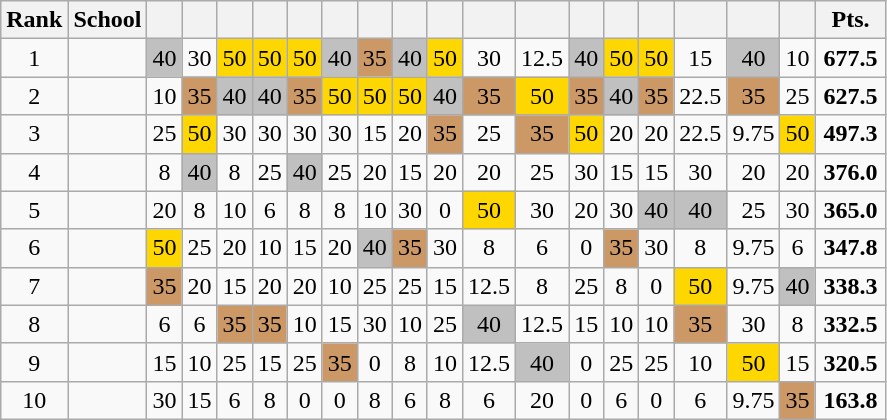<table class=wikitable style="text-align:center;">
<tr>
<th>Rank</th>
<th>School</th>
<th></th>
<th></th>
<th></th>
<th></th>
<th></th>
<th></th>
<th></th>
<th></th>
<th></th>
<th></th>
<th></th>
<th></th>
<th></th>
<th></th>
<th></th>
<th></th>
<th></th>
<th width=40px>Pts.</th>
</tr>
<tr>
<td>1</td>
<td align=left></td>
<td bgcolor=silver>40</td>
<td>30</td>
<td bgcolor=gold>50</td>
<td bgcolor=gold>50</td>
<td bgcolor=gold>50</td>
<td bgcolor=silver>40</td>
<td bgcolor=#cc9966>35</td>
<td bgcolor=silver>40</td>
<td bgcolor=gold>50</td>
<td>30</td>
<td>12.5</td>
<td bgcolor=silver>40</td>
<td bgcolor=gold>50</td>
<td bgcolor=gold>50</td>
<td>15</td>
<td bgcolor=silver>40</td>
<td>10</td>
<td><strong>677.5</strong></td>
</tr>
<tr>
<td>2</td>
<td align=left></td>
<td>10</td>
<td bgcolor=#cc9966>35</td>
<td bgcolor=silver>40</td>
<td bgcolor=silver>40</td>
<td bgcolor=#cc9966>35</td>
<td bgcolor=gold>50</td>
<td bgcolor=gold>50</td>
<td bgcolor=gold>50</td>
<td bgcolor=silver>40</td>
<td bgcolor=#cc9966>35</td>
<td bgcolor=gold>50</td>
<td bgcolor=#cc9966>35</td>
<td bgcolor=silver>40</td>
<td bgcolor=#cc9966>35</td>
<td>22.5</td>
<td bgcolor=#cc9966>35</td>
<td>25</td>
<td><strong>627.5</strong></td>
</tr>
<tr>
<td>3</td>
<td align=left></td>
<td>25</td>
<td bgcolor=gold>50</td>
<td>30</td>
<td>30</td>
<td>30</td>
<td>30</td>
<td>15</td>
<td>20</td>
<td bgcolor=#cc9966>35</td>
<td>25</td>
<td bgcolor=#cc9966>35</td>
<td bgcolor=gold>50</td>
<td>20</td>
<td>20</td>
<td>22.5</td>
<td>9.75</td>
<td bgcolor=gold>50</td>
<td><strong>497.3</strong></td>
</tr>
<tr>
<td>4</td>
<td align=left></td>
<td>8</td>
<td bgcolor=silver>40</td>
<td>8</td>
<td>25</td>
<td bgcolor=silver>40</td>
<td>25</td>
<td>20</td>
<td>15</td>
<td>20</td>
<td>20</td>
<td>25</td>
<td>30</td>
<td>15</td>
<td>15</td>
<td>30</td>
<td>20</td>
<td>20</td>
<td><strong>376.0</strong></td>
</tr>
<tr>
<td>5</td>
<td align=left></td>
<td>20</td>
<td>8</td>
<td>10</td>
<td>6</td>
<td>8</td>
<td>8</td>
<td>10</td>
<td>30</td>
<td>0</td>
<td bgcolor=gold>50</td>
<td>30</td>
<td>20</td>
<td>30</td>
<td bgcolor=silver>40</td>
<td bgcolor=silver>40</td>
<td>25</td>
<td>30</td>
<td><strong>365.0</strong></td>
</tr>
<tr>
<td>6</td>
<td align=left></td>
<td bgcolor=gold>50</td>
<td>25</td>
<td>20</td>
<td>10</td>
<td>15</td>
<td>20</td>
<td bgcolor=silver>40</td>
<td bgcolor=#cc9966>35</td>
<td>30</td>
<td>8</td>
<td>6</td>
<td>0</td>
<td bgcolor=#cc9966>35</td>
<td>30</td>
<td>8</td>
<td>9.75</td>
<td>6</td>
<td><strong>347.8</strong></td>
</tr>
<tr>
<td>7</td>
<td align=left></td>
<td bgcolor=#cc9966>35</td>
<td>20</td>
<td>15</td>
<td>20</td>
<td>20</td>
<td>10</td>
<td>25</td>
<td>25</td>
<td>15</td>
<td>12.5</td>
<td>8</td>
<td>25</td>
<td>8</td>
<td>0</td>
<td bgcolor=gold>50</td>
<td>9.75</td>
<td bgcolor=silver>40</td>
<td><strong>338.3</strong></td>
</tr>
<tr>
<td>8</td>
<td align=left></td>
<td>6</td>
<td>6</td>
<td bgcolor=#cc9966>35</td>
<td bgcolor=#cc9966>35</td>
<td>10</td>
<td>15</td>
<td>30</td>
<td>10</td>
<td>25</td>
<td bgcolor=silver>40</td>
<td>12.5</td>
<td>15</td>
<td>10</td>
<td>10</td>
<td bgcolor=#cc9966>35</td>
<td>30</td>
<td>8</td>
<td><strong>332.5</strong></td>
</tr>
<tr>
<td>9</td>
<td align=left></td>
<td>15</td>
<td>10</td>
<td>25</td>
<td>15</td>
<td>25</td>
<td bgcolor=#cc9966>35</td>
<td>0</td>
<td>8</td>
<td>10</td>
<td>12.5</td>
<td bgcolor=silver>40</td>
<td>0</td>
<td>25</td>
<td>25</td>
<td>10</td>
<td bgcolor=gold>50</td>
<td>15</td>
<td><strong>320.5</strong></td>
</tr>
<tr>
<td>10</td>
<td align=left></td>
<td>30</td>
<td>15</td>
<td>6</td>
<td>8</td>
<td>0</td>
<td>0</td>
<td>8</td>
<td>6</td>
<td>8</td>
<td>6</td>
<td>20</td>
<td>0</td>
<td>6</td>
<td>0</td>
<td>6</td>
<td>9.75</td>
<td bgcolor=#cc9966>35</td>
<td><strong>163.8</strong></td>
</tr>
</table>
